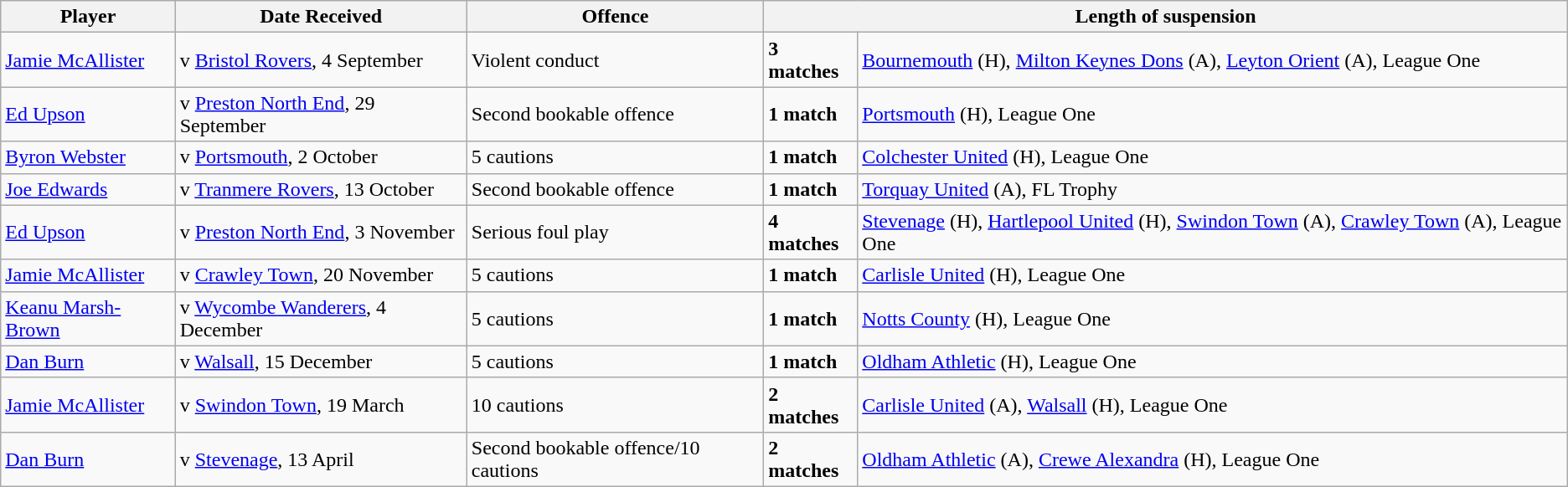<table class="wikitable">
<tr>
<th>Player</th>
<th>Date Received</th>
<th>Offence</th>
<th colspan="2">Length of suspension</th>
</tr>
<tr>
<td><a href='#'>Jamie McAllister</a></td>
<td> v <a href='#'>Bristol Rovers</a>, 4 September</td>
<td>Violent conduct</td>
<td><strong>3 matches</strong></td>
<td><a href='#'>Bournemouth</a> (H), <a href='#'>Milton Keynes Dons</a> (A), <a href='#'>Leyton Orient</a> (A), League One</td>
</tr>
<tr>
<td><a href='#'>Ed Upson</a></td>
<td> v <a href='#'>Preston North End</a>, 29 September</td>
<td>Second bookable offence</td>
<td><strong>1 match</strong></td>
<td><a href='#'>Portsmouth</a> (H), League One</td>
</tr>
<tr>
<td><a href='#'>Byron Webster</a></td>
<td> v <a href='#'>Portsmouth</a>, 2 October</td>
<td>5 cautions</td>
<td><strong>1 match</strong></td>
<td><a href='#'>Colchester United</a> (H), League One</td>
</tr>
<tr>
<td><a href='#'>Joe Edwards</a></td>
<td> v <a href='#'>Tranmere Rovers</a>, 13 October</td>
<td>Second bookable offence</td>
<td><strong>1 match</strong></td>
<td><a href='#'>Torquay United</a> (A), FL Trophy</td>
</tr>
<tr>
<td><a href='#'>Ed Upson</a></td>
<td> v <a href='#'>Preston North End</a>, 3 November</td>
<td>Serious foul play</td>
<td><strong>4 matches</strong></td>
<td><a href='#'>Stevenage</a> (H), <a href='#'>Hartlepool United</a> (H), <a href='#'>Swindon Town</a> (A), <a href='#'>Crawley Town</a> (A), League One</td>
</tr>
<tr>
<td><a href='#'>Jamie McAllister</a></td>
<td> v <a href='#'>Crawley Town</a>, 20 November</td>
<td>5 cautions</td>
<td><strong>1 match</strong></td>
<td><a href='#'>Carlisle United</a> (H), League One</td>
</tr>
<tr>
<td><a href='#'>Keanu Marsh-Brown</a></td>
<td> v <a href='#'>Wycombe Wanderers</a>, 4 December</td>
<td>5 cautions</td>
<td><strong>1 match</strong></td>
<td><a href='#'>Notts County</a> (H), League One</td>
</tr>
<tr>
<td><a href='#'>Dan Burn</a></td>
<td> v <a href='#'>Walsall</a>, 15 December</td>
<td>5 cautions</td>
<td><strong>1 match</strong></td>
<td><a href='#'>Oldham Athletic</a> (H), League One</td>
</tr>
<tr>
<td><a href='#'>Jamie McAllister</a></td>
<td> v <a href='#'>Swindon Town</a>, 19 March</td>
<td>10 cautions</td>
<td><strong>2 matches</strong></td>
<td><a href='#'>Carlisle United</a> (A), <a href='#'>Walsall</a> (H), League One</td>
</tr>
<tr>
<td><a href='#'>Dan Burn</a></td>
<td> v <a href='#'>Stevenage</a>, 13 April</td>
<td>Second bookable offence/10 cautions</td>
<td><strong>2 matches</strong></td>
<td><a href='#'>Oldham Athletic</a> (A), <a href='#'>Crewe Alexandra</a> (H), League One</td>
</tr>
</table>
